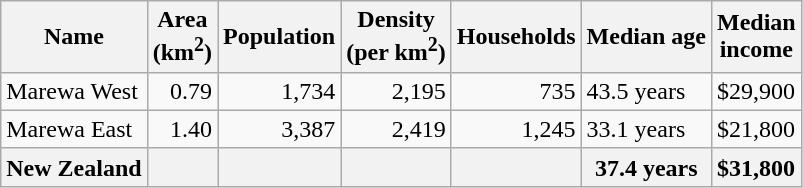<table class="wikitable">
<tr>
<th>Name</th>
<th>Area<br>(km<sup>2</sup>)</th>
<th>Population</th>
<th>Density<br>(per km<sup>2</sup>)</th>
<th>Households</th>
<th>Median age</th>
<th>Median<br>income</th>
</tr>
<tr>
<td>Marewa West</td>
<td style="text-align:right;">0.79</td>
<td style="text-align:right;">1,734</td>
<td style="text-align:right;">2,195</td>
<td style="text-align:right;">735</td>
<td>43.5 years</td>
<td>$29,900</td>
</tr>
<tr>
<td>Marewa East</td>
<td style="text-align:right;">1.40</td>
<td style="text-align:right;">3,387</td>
<td style="text-align:right;">2,419</td>
<td style="text-align:right;">1,245</td>
<td>33.1 years</td>
<td>$21,800</td>
</tr>
<tr>
<th>New Zealand</th>
<th></th>
<th></th>
<th></th>
<th></th>
<th>37.4 years</th>
<th style="text-align:left;">$31,800</th>
</tr>
</table>
